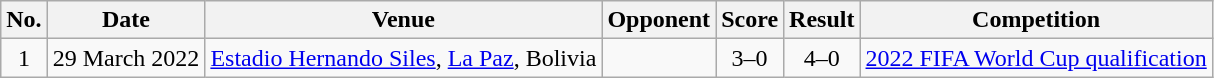<table class="wikitable sortable">
<tr>
<th>No.</th>
<th>Date</th>
<th>Venue</th>
<th>Opponent</th>
<th>Score</th>
<th>Result</th>
<th>Competition</th>
</tr>
<tr>
<td align="center">1</td>
<td>29 March 2022</td>
<td><a href='#'>Estadio Hernando Siles</a>, <a href='#'>La Paz</a>, Bolivia</td>
<td></td>
<td align="center">3–0</td>
<td align="center">4–0</td>
<td><a href='#'>2022 FIFA World Cup qualification</a></td>
</tr>
</table>
